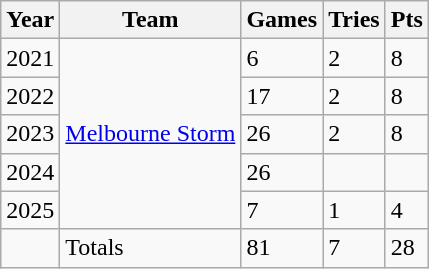<table class="wikitable">
<tr>
<th>Year</th>
<th>Team</th>
<th>Games</th>
<th>Tries</th>
<th>Pts</th>
</tr>
<tr>
<td>2021</td>
<td rowspan="5"> <a href='#'>Melbourne Storm</a></td>
<td>6</td>
<td>2</td>
<td>8</td>
</tr>
<tr>
<td>2022</td>
<td>17</td>
<td>2</td>
<td>8</td>
</tr>
<tr>
<td>2023</td>
<td>26</td>
<td>2</td>
<td>8</td>
</tr>
<tr>
<td>2024</td>
<td>26</td>
<td></td>
<td></td>
</tr>
<tr>
<td>2025</td>
<td>7</td>
<td>1</td>
<td>4</td>
</tr>
<tr>
<td></td>
<td>Totals</td>
<td>81</td>
<td>7</td>
<td>28</td>
</tr>
</table>
